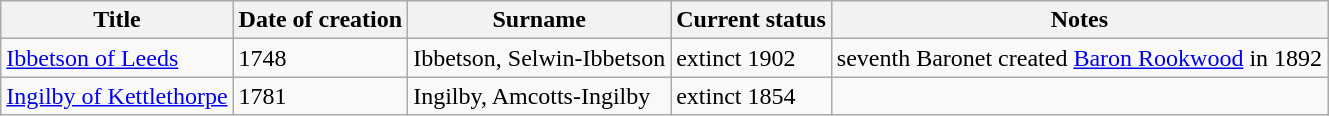<table class="wikitable">
<tr>
<th>Title</th>
<th>Date of creation</th>
<th>Surname</th>
<th>Current status</th>
<th>Notes</th>
</tr>
<tr>
<td><a href='#'>Ibbetson of Leeds</a></td>
<td>1748</td>
<td>Ibbetson, Selwin-Ibbetson</td>
<td>extinct 1902</td>
<td>seventh Baronet created <a href='#'>Baron Rookwood</a> in 1892</td>
</tr>
<tr>
<td><a href='#'>Ingilby of Kettlethorpe</a></td>
<td>1781</td>
<td>Ingilby, Amcotts-Ingilby</td>
<td>extinct 1854</td>
<td></td>
</tr>
</table>
